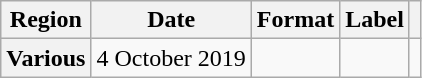<table class="wikitable plainrowheaders">
<tr>
<th>Region</th>
<th>Date</th>
<th>Format</th>
<th>Label</th>
<th></th>
</tr>
<tr>
<th scope="row">Various</th>
<td>4 October 2019</td>
<td></td>
<td></td>
<td></td>
</tr>
</table>
